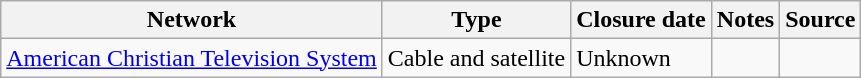<table class="wikitable sortable">
<tr>
<th>Network</th>
<th>Type</th>
<th>Closure date</th>
<th>Notes</th>
<th>Source</th>
</tr>
<tr>
<td><a href='#'>American Christian Television System</a></td>
<td>Cable and satellite</td>
<td>Unknown</td>
<td></td>
<td></td>
</tr>
</table>
